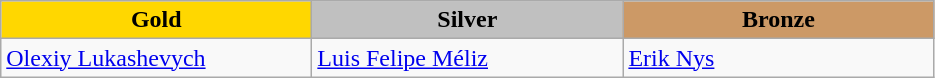<table class="wikitable" style="text-align:left">
<tr align="center">
<td width=200 bgcolor=gold><strong>Gold</strong></td>
<td width=200 bgcolor=silver><strong>Silver</strong></td>
<td width=200 bgcolor=CC9966><strong>Bronze</strong></td>
</tr>
<tr>
<td><a href='#'>Olexiy Lukashevych</a><br><em></em></td>
<td><a href='#'>Luis Felipe Méliz</a><br><em></em></td>
<td><a href='#'>Erik Nys</a><br><em></em></td>
</tr>
</table>
